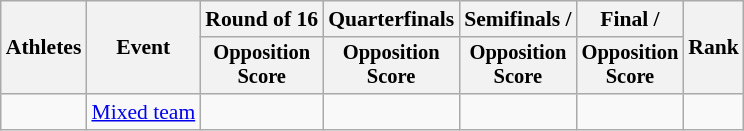<table class=wikitable style="font-size:90%">
<tr>
<th rowspan="2">Athletes</th>
<th rowspan="2">Event</th>
<th>Round of 16</th>
<th>Quarterfinals</th>
<th>Semifinals / </th>
<th>Final / </th>
<th rowspan=2>Rank</th>
</tr>
<tr style="font-size:95%">
<th>Opposition<br>Score</th>
<th>Opposition<br>Score</th>
<th>Opposition<br>Score</th>
<th>Opposition<br>Score</th>
</tr>
<tr align=center>
<td align=left></td>
<td align=left><a href='#'>Mixed team</a></td>
<td></td>
<td></td>
<td></td>
<td></td>
<td></td>
</tr>
</table>
